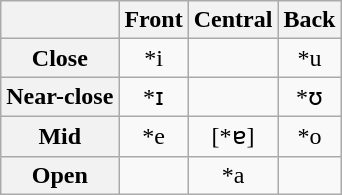<table class="wikitable" style="text-align:center;">
<tr>
<th></th>
<th>Front</th>
<th>Central</th>
<th>Back</th>
</tr>
<tr>
<th>Close</th>
<td>*i</td>
<td></td>
<td>*u</td>
</tr>
<tr>
<th>Near-close</th>
<td>*ɪ</td>
<td></td>
<td>*ʊ</td>
</tr>
<tr>
<th>Mid</th>
<td>*e</td>
<td>[*ɐ]</td>
<td>*o</td>
</tr>
<tr>
<th>Open</th>
<td></td>
<td>*a</td>
<td></td>
</tr>
</table>
